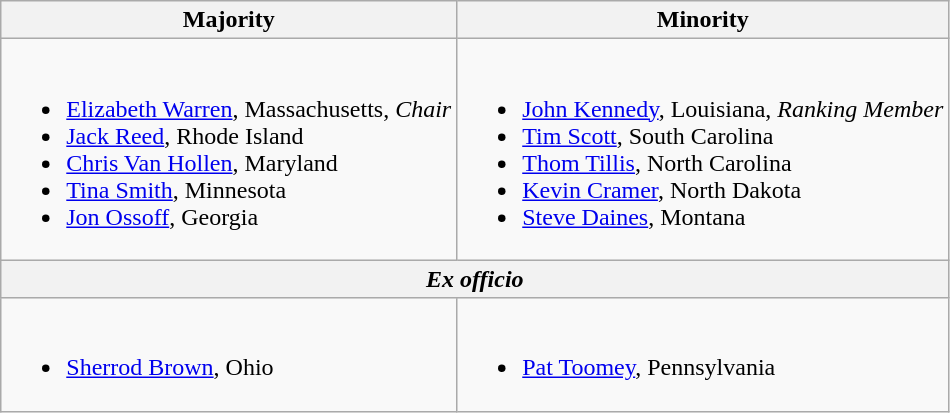<table class="wikitable">
<tr>
<th>Majority</th>
<th>Minority</th>
</tr>
<tr>
<td><br><ul><li><a href='#'>Elizabeth Warren</a>, Massachusetts, <em>Chair</em></li><li><a href='#'>Jack Reed</a>, Rhode Island</li><li><a href='#'>Chris Van Hollen</a>, Maryland</li><li><a href='#'>Tina Smith</a>, Minnesota</li><li><a href='#'>Jon Ossoff</a>, Georgia</li></ul></td>
<td><br><ul><li><a href='#'>John Kennedy</a>, Louisiana, <em>Ranking Member</em></li><li><a href='#'>Tim Scott</a>, South Carolina</li><li><a href='#'>Thom Tillis</a>, North Carolina</li><li><a href='#'>Kevin Cramer</a>, North Dakota</li><li><a href='#'>Steve Daines</a>, Montana</li></ul></td>
</tr>
<tr>
<th colspan="2"><em>Ex officio</em></th>
</tr>
<tr>
<td><br><ul><li><a href='#'>Sherrod Brown</a>, Ohio</li></ul></td>
<td><br><ul><li><a href='#'>Pat Toomey</a>, Pennsylvania</li></ul></td>
</tr>
</table>
